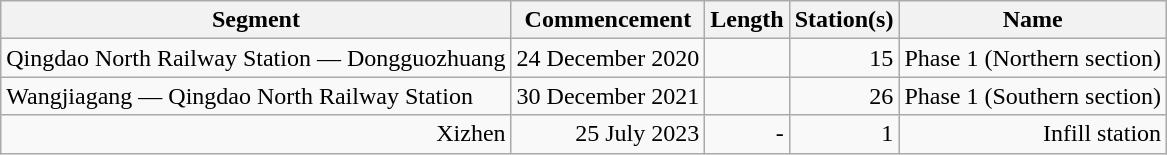<table class="wikitable" style="border-collapse: collapse; text-align: right;">
<tr>
<th>Segment</th>
<th>Commencement</th>
<th>Length</th>
<th>Station(s)</th>
<th>Name</th>
</tr>
<tr>
<td style="text-align: left;">Qingdao North Railway Station — Dongguozhuang</td>
<td>24 December 2020</td>
<td></td>
<td>15</td>
<td style="text-align: left;">Phase 1 (Northern section)</td>
</tr>
<tr>
<td style="text-align: left;">Wangjiagang — Qingdao North Railway Station</td>
<td>30 December 2021</td>
<td></td>
<td>26</td>
<td style="text-align: left;">Phase 1 (Southern section)</td>
</tr>
<tr>
<td>Xizhen</td>
<td>25 July 2023</td>
<td>-</td>
<td>1</td>
<td>Infill station</td>
</tr>
</table>
